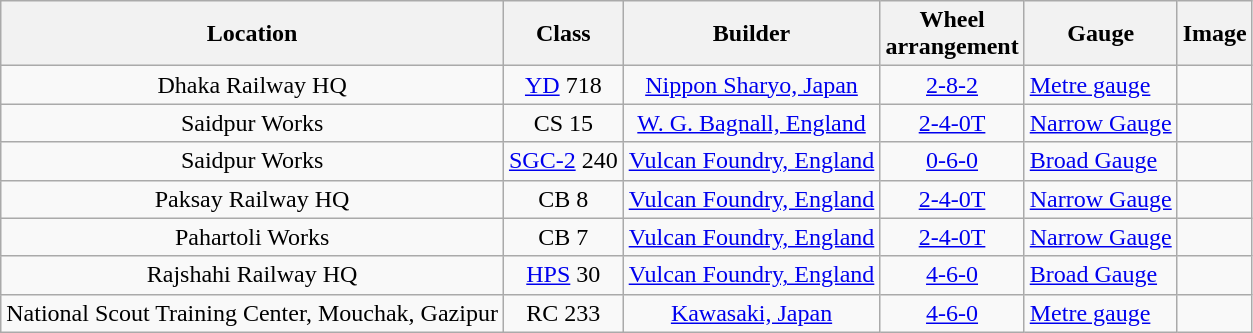<table class="wikitable sortable">
<tr>
<th>Location</th>
<th>Class</th>
<th>Builder</th>
<th>Wheel<br>arrangement</th>
<th>Gauge</th>
<th>Image</th>
</tr>
<tr>
<td style="text-align: center;">Dhaka Railway HQ</td>
<td style="text-align: center;"><a href='#'>YD</a> 718</td>
<td style="text-align: center;"><a href='#'>Nippon Sharyo, Japan</a></td>
<td style="text-align: center;"><a href='#'>2-8-2</a></td>
<td><a href='#'>Metre gauge</a> </td>
<td></td>
</tr>
<tr>
<td style="text-align: center;">Saidpur Works</td>
<td style="text-align: center;">CS 15</td>
<td style="text-align: center;"><a href='#'>W. G. Bagnall, England</a></td>
<td style="text-align: center;"><a href='#'>2-4-0T</a></td>
<td><a href='#'>Narrow Gauge</a> </td>
<td></td>
</tr>
<tr>
<td style="text-align: center;">Saidpur Works</td>
<td style="text-align: center;"><a href='#'>SGC-2</a> 240</td>
<td style="text-align: center;"><a href='#'>Vulcan Foundry, England</a></td>
<td style="text-align: center;"><a href='#'>0-6-0</a></td>
<td><a href='#'>Broad Gauge</a> </td>
<td></td>
</tr>
<tr>
<td style="text-align: center;">Paksay Railway HQ</td>
<td style="text-align: center;">CB 8</td>
<td style="text-align: center;"><a href='#'>Vulcan Foundry, England</a></td>
<td style="text-align: center;"><a href='#'>2-4-0T</a></td>
<td><a href='#'>Narrow Gauge</a> </td>
<td></td>
</tr>
<tr>
<td style="text-align: center;">Pahartoli Works</td>
<td style="text-align: center;">CB 7</td>
<td style="text-align: center;"><a href='#'>Vulcan Foundry, England</a></td>
<td style="text-align: center;"><a href='#'>2-4-0T</a></td>
<td><a href='#'>Narrow Gauge</a> </td>
<td></td>
</tr>
<tr>
<td style="text-align: center;">Rajshahi Railway HQ</td>
<td style="text-align: center;"><a href='#'>HPS</a> 30</td>
<td style="text-align: center;"><a href='#'>Vulcan Foundry, England</a></td>
<td style="text-align: center;"><a href='#'>4-6-0</a></td>
<td><a href='#'>Broad Gauge</a> </td>
<td></td>
</tr>
<tr>
<td style="text-align: center;">National Scout Training Center, Mouchak, Gazipur</td>
<td style="text-align: center;">RC 233</td>
<td style="text-align: center;"><a href='#'>Kawasaki, Japan</a></td>
<td style="text-align: center;"><a href='#'>4-6-0</a></td>
<td><a href='#'>Metre gauge</a> </td>
<td></td>
</tr>
</table>
